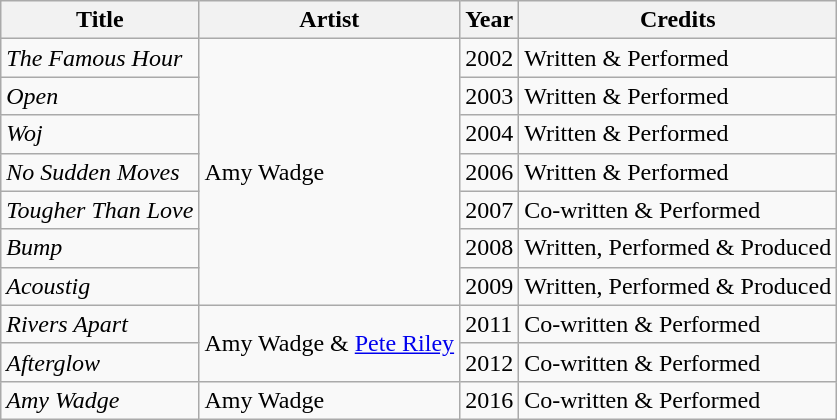<table class="wikitable">
<tr>
<th>Title</th>
<th>Artist</th>
<th>Year</th>
<th>Credits</th>
</tr>
<tr>
<td><em>The Famous Hour</em></td>
<td rowspan="7">Amy Wadge</td>
<td>2002</td>
<td>Written & Performed</td>
</tr>
<tr>
<td><em>Open</em></td>
<td>2003</td>
<td>Written & Performed</td>
</tr>
<tr>
<td><em>Woj</em></td>
<td>2004</td>
<td>Written & Performed</td>
</tr>
<tr>
<td><em>No Sudden Moves</em></td>
<td>2006</td>
<td>Written & Performed</td>
</tr>
<tr>
<td><em>Tougher Than Love</em></td>
<td>2007</td>
<td>Co-written & Performed</td>
</tr>
<tr>
<td><em>Bump</em></td>
<td>2008</td>
<td>Written, Performed & Produced</td>
</tr>
<tr>
<td><em>Acoustig</em></td>
<td>2009</td>
<td>Written, Performed & Produced</td>
</tr>
<tr>
<td><em>Rivers Apart</em></td>
<td rowspan="2">Amy Wadge & <a href='#'>Pete Riley</a></td>
<td>2011</td>
<td>Co-written & Performed</td>
</tr>
<tr>
<td><em>Afterglow</em></td>
<td>2012</td>
<td>Co-written & Performed</td>
</tr>
<tr>
<td><em>Amy Wadge</em></td>
<td>Amy Wadge</td>
<td>2016</td>
<td>Co-written & Performed</td>
</tr>
</table>
